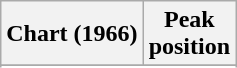<table class="wikitable sortable plainrowheaders" style="text-align:center">
<tr>
<th scope="col">Chart (1966)</th>
<th scope="col">Peak<br> position</th>
</tr>
<tr>
</tr>
<tr>
</tr>
</table>
